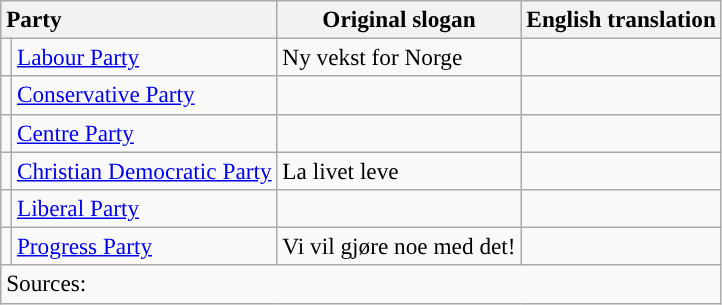<table class="wikitable" style="font-size:97%; text-align:left">
<tr>
<th colspan="2" style="text-align:left;">Party</th>
<th>Original slogan</th>
<th>English translation</th>
</tr>
<tr>
<td style="background:"></td>
<td><a href='#'>Labour Party</a></td>
<td>Ny vekst for Norge</td>
<td></td>
</tr>
<tr>
<td style="background:"></td>
<td><a href='#'>Conservative Party</a></td>
<td></td>
<td></td>
</tr>
<tr>
<td style="background:"></td>
<td><a href='#'>Centre Party</a></td>
<td></td>
<td></td>
</tr>
<tr>
<td style="background:"></td>
<td><a href='#'>Christian Democratic Party</a></td>
<td>La livet leve</td>
<td></td>
</tr>
<tr>
<td style="background:"></td>
<td><a href='#'>Liberal Party</a></td>
<td></td>
<td></td>
</tr>
<tr>
<td style="background:"></td>
<td><a href='#'>Progress Party</a></td>
<td>Vi vil gjøre noe med det!</td>
<td></td>
</tr>
<tr>
<td colspan="4">Sources: </td>
</tr>
</table>
